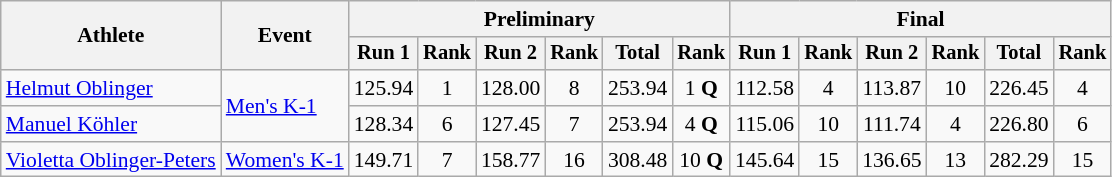<table class=wikitable style=font-size:90%;text-align:center>
<tr>
<th rowspan=2>Athlete</th>
<th rowspan=2>Event</th>
<th colspan=6>Preliminary</th>
<th colspan=6>Final</th>
</tr>
<tr style=font-size:95%>
<th>Run 1</th>
<th>Rank</th>
<th>Run 2</th>
<th>Rank</th>
<th>Total</th>
<th>Rank</th>
<th>Run 1</th>
<th>Rank</th>
<th>Run 2</th>
<th>Rank</th>
<th>Total</th>
<th>Rank</th>
</tr>
<tr>
<td align=left><a href='#'>Helmut Oblinger</a></td>
<td align=left rowspan=2><a href='#'>Men's K-1</a></td>
<td>125.94</td>
<td>1</td>
<td>128.00</td>
<td>8</td>
<td>253.94</td>
<td>1 <strong>Q</strong></td>
<td>112.58</td>
<td>4</td>
<td>113.87</td>
<td>10</td>
<td>226.45</td>
<td>4</td>
</tr>
<tr>
<td align=left><a href='#'>Manuel Köhler</a></td>
<td>128.34</td>
<td>6</td>
<td>127.45</td>
<td>7</td>
<td>253.94</td>
<td>4  <strong>Q</strong></td>
<td>115.06</td>
<td>10</td>
<td>111.74</td>
<td>4</td>
<td>226.80</td>
<td>6</td>
</tr>
<tr>
<td align=left><a href='#'>Violetta Oblinger-Peters</a></td>
<td align=left><a href='#'>Women's K-1</a></td>
<td>149.71</td>
<td>7</td>
<td>158.77</td>
<td>16</td>
<td>308.48</td>
<td>10  <strong>Q</strong></td>
<td>145.64</td>
<td>15</td>
<td>136.65</td>
<td>13</td>
<td>282.29</td>
<td>15</td>
</tr>
</table>
